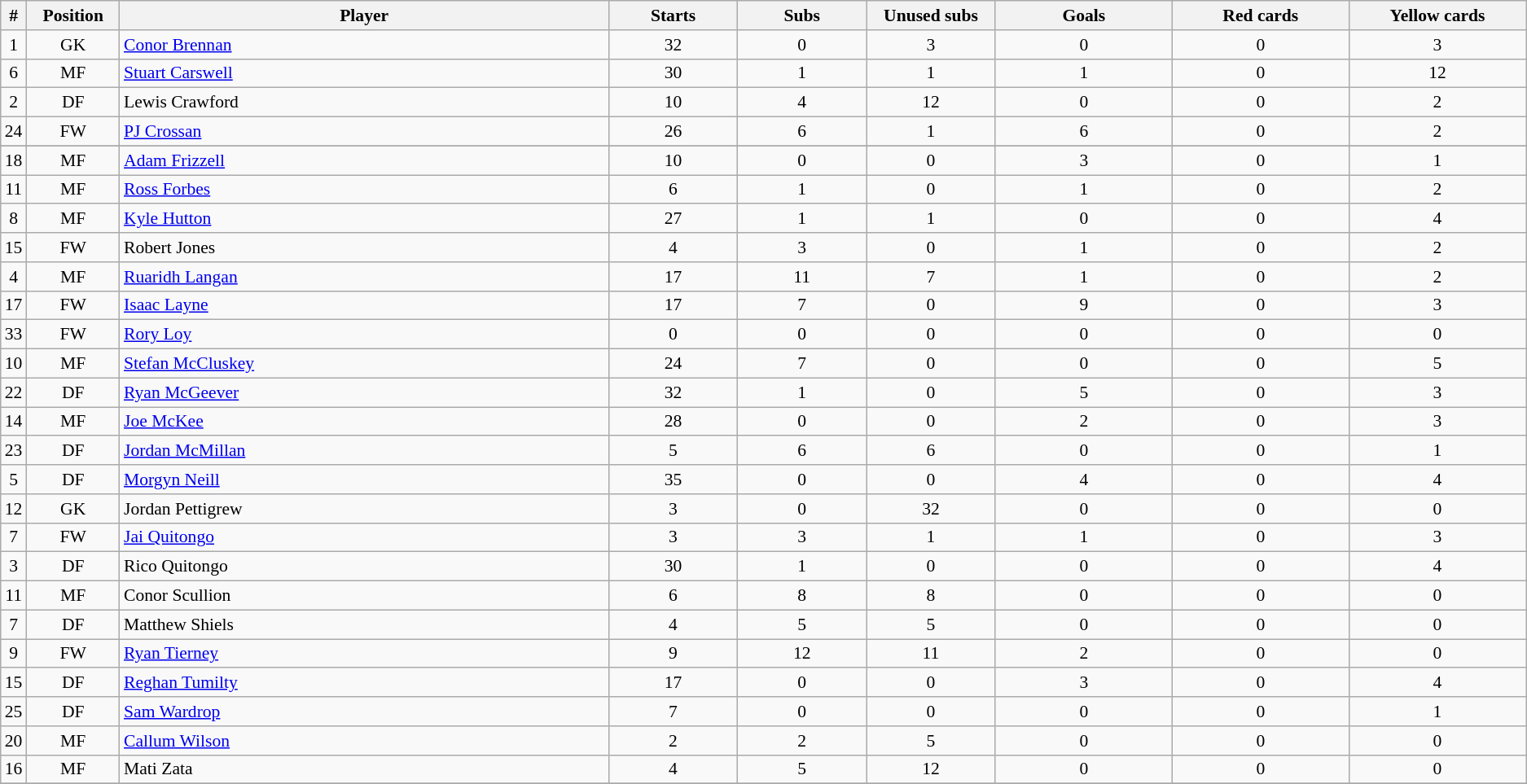<table class="wikitable sortable" style="font-size:90%; text-align:center">
<tr>
<th>#</th>
<th style="width:70px">Position</th>
<th style="width:400px">Player</th>
<th style="width:100px">Starts</th>
<th style="width:100px">Subs</th>
<th style="width:100px">Unused subs</th>
<th style="width:140px">Goals </th>
<th style="width:140px">Red cards </th>
<th style="width:140px">Yellow cards </th>
</tr>
<tr>
<td>1</td>
<td>GK</td>
<td style="text-align:left"> <a href='#'>Conor Brennan</a></td>
<td>32</td>
<td>0</td>
<td>3</td>
<td>0</td>
<td>0</td>
<td>3</td>
</tr>
<tr>
<td>6</td>
<td>MF</td>
<td style="text-align:left"> <a href='#'>Stuart Carswell</a></td>
<td>30</td>
<td>1</td>
<td>1</td>
<td>1</td>
<td>0</td>
<td>12</td>
</tr>
<tr>
<td>2</td>
<td>DF</td>
<td style="text-align:left"> Lewis Crawford</td>
<td>10</td>
<td>4</td>
<td>12</td>
<td>0</td>
<td>0</td>
<td>2</td>
</tr>
<tr>
<td>24</td>
<td>FW</td>
<td style="text-align:left"> <a href='#'>PJ Crossan</a></td>
<td>26</td>
<td>6</td>
<td>1</td>
<td>6</td>
<td>0</td>
<td>2</td>
</tr>
<tr>
</tr>
<tr>
<td>18</td>
<td>MF</td>
<td style="text-align:left"> <a href='#'>Adam Frizzell</a></td>
<td>10</td>
<td>0</td>
<td>0</td>
<td>3</td>
<td>0</td>
<td>1</td>
</tr>
<tr>
<td>11</td>
<td>MF</td>
<td style="text-align:left"> <a href='#'>Ross Forbes</a></td>
<td>6</td>
<td>1</td>
<td>0</td>
<td>1</td>
<td>0</td>
<td>2</td>
</tr>
<tr>
<td>8</td>
<td>MF</td>
<td style="text-align:left"> <a href='#'>Kyle Hutton</a></td>
<td>27</td>
<td>1</td>
<td>1</td>
<td>0</td>
<td>0</td>
<td>4</td>
</tr>
<tr>
<td>15</td>
<td>FW</td>
<td style="text-align:left"> Robert Jones</td>
<td>4</td>
<td>3</td>
<td>0</td>
<td>1</td>
<td>0</td>
<td>2</td>
</tr>
<tr>
<td>4</td>
<td>MF</td>
<td style="text-align:left"> <a href='#'>Ruaridh Langan</a></td>
<td>17</td>
<td>11</td>
<td>7</td>
<td>1</td>
<td>0</td>
<td>2</td>
</tr>
<tr>
<td>17</td>
<td>FW</td>
<td style="text-align:left"> <a href='#'>Isaac Layne</a></td>
<td>17</td>
<td>7</td>
<td>0</td>
<td>9</td>
<td>0</td>
<td>3</td>
</tr>
<tr>
<td>33</td>
<td>FW</td>
<td style="text-align:left"> <a href='#'>Rory Loy</a></td>
<td>0</td>
<td>0</td>
<td>0</td>
<td>0</td>
<td>0</td>
<td>0</td>
</tr>
<tr>
<td>10</td>
<td>MF</td>
<td style="text-align:left"> <a href='#'>Stefan McCluskey</a></td>
<td>24</td>
<td>7</td>
<td>0</td>
<td>0</td>
<td>0</td>
<td>5</td>
</tr>
<tr>
<td>22</td>
<td>DF</td>
<td style="text-align:left"> <a href='#'>Ryan McGeever</a></td>
<td>32</td>
<td>1</td>
<td>0</td>
<td>5</td>
<td>0</td>
<td>3</td>
</tr>
<tr>
<td>14</td>
<td>MF</td>
<td style="text-align:left"> <a href='#'>Joe McKee</a></td>
<td>28</td>
<td>0</td>
<td>0</td>
<td>2</td>
<td>0</td>
<td>3</td>
</tr>
<tr>
<td>23</td>
<td>DF</td>
<td style="text-align:left"> <a href='#'>Jordan McMillan</a></td>
<td>5</td>
<td>6</td>
<td>6</td>
<td>0</td>
<td>0</td>
<td>1</td>
</tr>
<tr>
<td>5</td>
<td>DF</td>
<td style="text-align:left"> <a href='#'>Morgyn Neill</a></td>
<td>35</td>
<td>0</td>
<td>0</td>
<td>4</td>
<td>0</td>
<td>4</td>
</tr>
<tr>
<td>12</td>
<td>GK</td>
<td style="text-align:left"> Jordan Pettigrew</td>
<td>3</td>
<td>0</td>
<td>32</td>
<td>0</td>
<td>0</td>
<td>0</td>
</tr>
<tr>
<td>7</td>
<td>FW</td>
<td style="text-align:left"> <a href='#'>Jai Quitongo</a></td>
<td>3</td>
<td>3</td>
<td>1</td>
<td>1</td>
<td>0</td>
<td>3</td>
</tr>
<tr>
<td>3</td>
<td>DF</td>
<td style="text-align:left"> Rico Quitongo</td>
<td>30</td>
<td>1</td>
<td>0</td>
<td>0</td>
<td>0</td>
<td>4</td>
</tr>
<tr>
<td>11</td>
<td>MF</td>
<td style="text-align:left"> Conor Scullion</td>
<td>6</td>
<td>8</td>
<td>8</td>
<td>0</td>
<td>0</td>
<td>0</td>
</tr>
<tr>
<td>7</td>
<td>DF</td>
<td style="text-align:left"> Matthew Shiels</td>
<td>4</td>
<td>5</td>
<td>5</td>
<td>0</td>
<td>0</td>
<td>0</td>
</tr>
<tr>
<td>9</td>
<td>FW</td>
<td style="text-align:left"> <a href='#'>Ryan Tierney</a></td>
<td>9</td>
<td>12</td>
<td>11</td>
<td>2</td>
<td>0</td>
<td>0</td>
</tr>
<tr>
<td>15</td>
<td>DF</td>
<td style="text-align:left"> <a href='#'>Reghan Tumilty</a></td>
<td>17</td>
<td>0</td>
<td>0</td>
<td>3</td>
<td>0</td>
<td>4</td>
</tr>
<tr>
<td>25</td>
<td>DF</td>
<td style="text-align:left"> <a href='#'>Sam Wardrop</a></td>
<td>7</td>
<td>0</td>
<td>0</td>
<td>0</td>
<td>0</td>
<td>1</td>
</tr>
<tr>
<td>20</td>
<td>MF</td>
<td style="text-align:left"> <a href='#'>Callum Wilson</a></td>
<td>2</td>
<td>2</td>
<td>5</td>
<td>0</td>
<td>0</td>
<td>0</td>
</tr>
<tr>
<td>16</td>
<td>MF</td>
<td style="text-align:left"> Mati Zata</td>
<td>4</td>
<td>5</td>
<td>12</td>
<td>0</td>
<td>0</td>
<td>0</td>
</tr>
<tr>
</tr>
</table>
